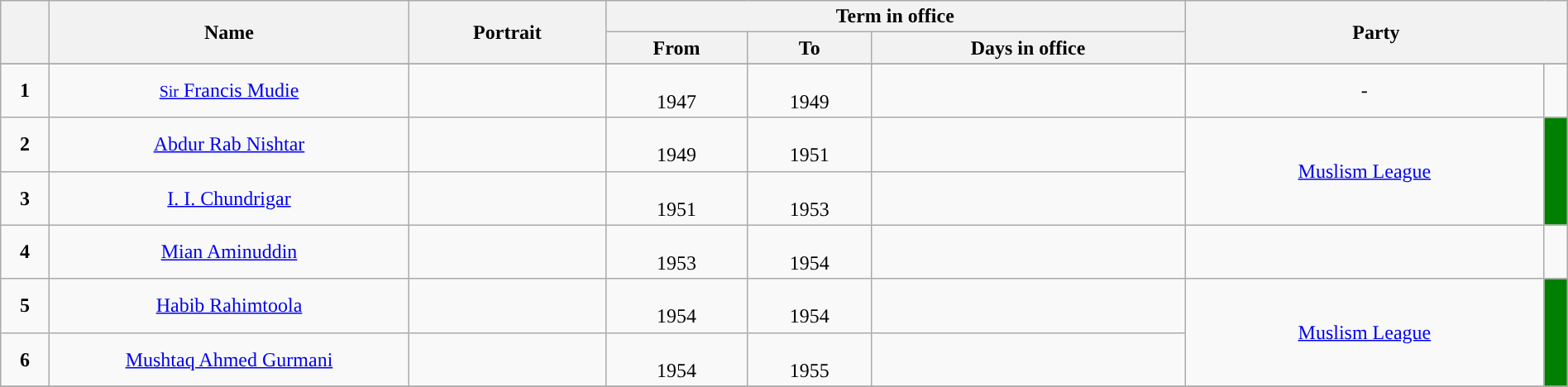<table class="wikitable sortable" style="width:100%; text-align:center">
<tr>
<th rowspan="2" scope="col"></th>
<th rowspan="2" style="width:23%;" scope="col">Name</th>
<th rowspan="2" scope="col">Portrait</th>
<th colspan="3">Term in office</th>
<th rowspan="2" colspan="2" scope="col">Party</th>
</tr>
<tr>
<th>From</th>
<th>To</th>
<th>Days in office</th>
</tr>
<tr align="center">
</tr>
<tr>
<td><strong>1</strong></td>
<td><a href='#'><small>Sir</small> Francis Mudie</a></td>
<td></td>
<td><br>1947</td>
<td><br>1949</td>
<td></td>
<td>-</td>
<td></td>
</tr>
<tr>
<td><strong>2</strong></td>
<td><a href='#'>Abdur Rab Nishtar</a></td>
<td></td>
<td><br>1949</td>
<td><br>1951</td>
<td></td>
<td rowspan="2"><a href='#'>Muslism League</a></td>
<td rowspan="2" style="background-color: #008000;"></td>
</tr>
<tr>
<td><strong>3</strong></td>
<td><a href='#'>I. I. Chundrigar</a></td>
<td></td>
<td><br>1951</td>
<td><br>1953</td>
<td></td>
</tr>
<tr>
<td><strong>4</strong></td>
<td><a href='#'>Mian Aminuddin</a></td>
<td></td>
<td><br>1953</td>
<td><br>1954</td>
<td></td>
<td></td>
<td></td>
</tr>
<tr>
<td><strong>5</strong></td>
<td><a href='#'>Habib Rahimtoola</a></td>
<td></td>
<td><br>1954</td>
<td><br>1954</td>
<td></td>
<td rowspan="2"><a href='#'>Muslism League</a></td>
<td rowspan="2" style="background-color: #008000;"></td>
</tr>
<tr>
<td><strong>6</strong></td>
<td><a href='#'>Mushtaq Ahmed Gurmani</a></td>
<td></td>
<td><br>1954</td>
<td><br>1955</td>
<td></td>
</tr>
<tr>
</tr>
</table>
